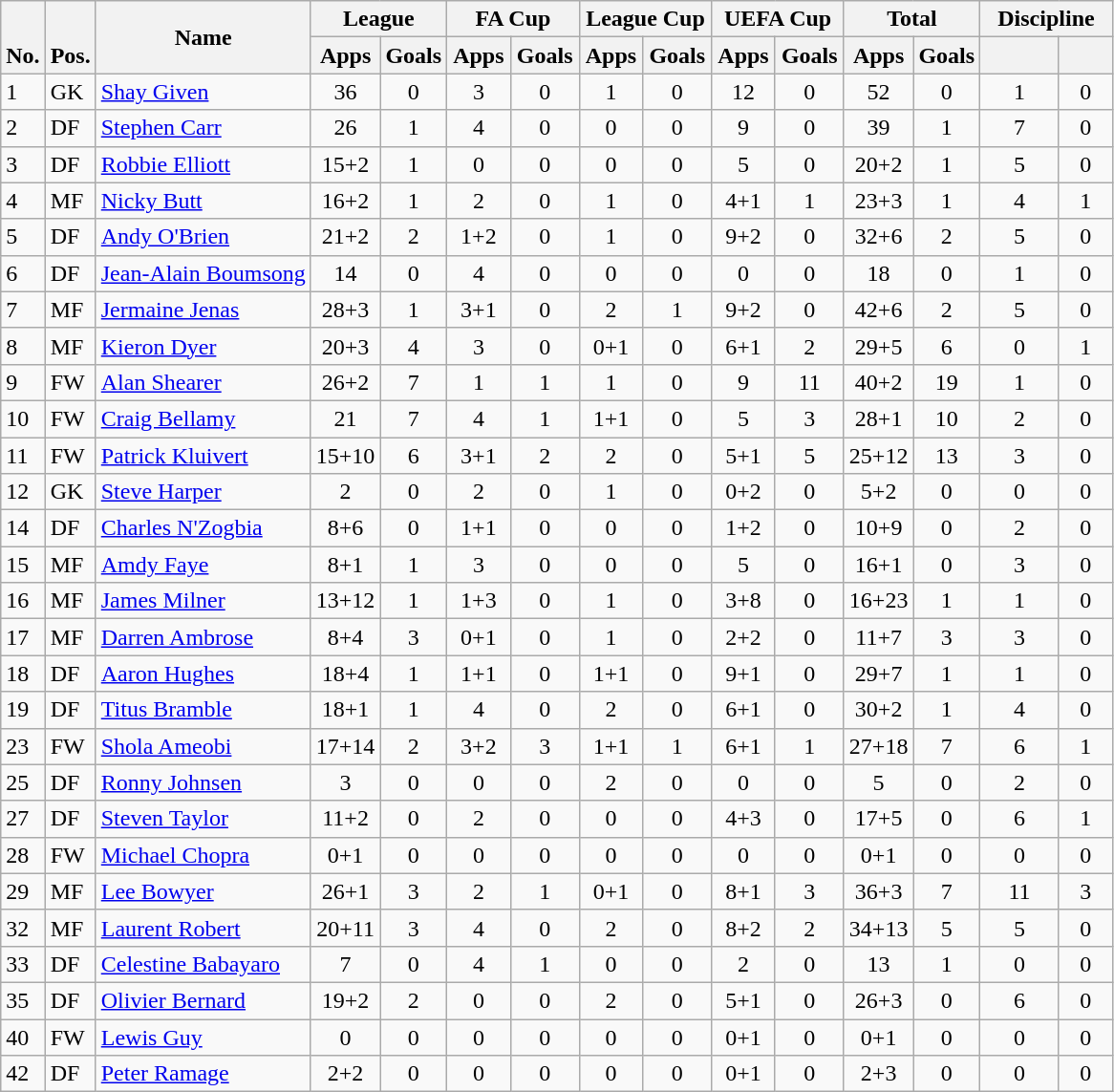<table class="wikitable" style="text-align:center">
<tr>
<th rowspan="2" valign="bottom">No.</th>
<th rowspan="2" valign="bottom">Pos.</th>
<th rowspan="2">Name</th>
<th colspan="2" width="85">League</th>
<th colspan="2" width="85">FA Cup</th>
<th colspan="2" width="85">League Cup</th>
<th colspan="2" width="85">UEFA Cup</th>
<th colspan="2" width="85">Total</th>
<th colspan="2" width="85">Discipline</th>
</tr>
<tr>
<th>Apps</th>
<th>Goals</th>
<th>Apps</th>
<th>Goals</th>
<th>Apps</th>
<th>Goals</th>
<th>Apps</th>
<th>Goals</th>
<th>Apps</th>
<th>Goals</th>
<th></th>
<th></th>
</tr>
<tr>
<td align="left">1</td>
<td align="left">GK</td>
<td align="left"> <a href='#'>Shay Given</a></td>
<td>36</td>
<td>0</td>
<td>3</td>
<td>0</td>
<td>1</td>
<td>0</td>
<td>12</td>
<td>0</td>
<td>52</td>
<td>0</td>
<td>1</td>
<td>0</td>
</tr>
<tr>
<td align="left">2</td>
<td align="left">DF</td>
<td align="left"> <a href='#'>Stephen Carr</a></td>
<td>26</td>
<td>1</td>
<td>4</td>
<td>0</td>
<td>0</td>
<td>0</td>
<td>9</td>
<td>0</td>
<td>39</td>
<td>1</td>
<td>7</td>
<td>0</td>
</tr>
<tr>
<td align="left">3</td>
<td align="left">DF</td>
<td align="left"> <a href='#'>Robbie Elliott</a></td>
<td>15+2</td>
<td>1</td>
<td>0</td>
<td>0</td>
<td>0</td>
<td>0</td>
<td>5</td>
<td>0</td>
<td>20+2</td>
<td>1</td>
<td>5</td>
<td>0</td>
</tr>
<tr>
<td align="left">4</td>
<td align="left">MF</td>
<td align="left"> <a href='#'>Nicky Butt</a></td>
<td>16+2</td>
<td>1</td>
<td>2</td>
<td>0</td>
<td>1</td>
<td>0</td>
<td>4+1</td>
<td>1</td>
<td>23+3</td>
<td>1</td>
<td>4</td>
<td>1</td>
</tr>
<tr>
<td align="left">5</td>
<td align="left">DF</td>
<td align="left"> <a href='#'>Andy O'Brien</a></td>
<td>21+2</td>
<td>2</td>
<td>1+2</td>
<td>0</td>
<td>1</td>
<td>0</td>
<td>9+2</td>
<td>0</td>
<td>32+6</td>
<td>2</td>
<td>5</td>
<td>0</td>
</tr>
<tr>
<td align="left">6</td>
<td align="left">DF</td>
<td align="left"> <a href='#'>Jean-Alain Boumsong</a></td>
<td>14</td>
<td>0</td>
<td>4</td>
<td>0</td>
<td>0</td>
<td>0</td>
<td>0</td>
<td>0</td>
<td>18</td>
<td>0</td>
<td>1</td>
<td>0</td>
</tr>
<tr>
<td align="left">7</td>
<td align="left">MF</td>
<td align="left"> <a href='#'>Jermaine Jenas</a></td>
<td>28+3</td>
<td>1</td>
<td>3+1</td>
<td>0</td>
<td>2</td>
<td>1</td>
<td>9+2</td>
<td>0</td>
<td>42+6</td>
<td>2</td>
<td>5</td>
<td>0</td>
</tr>
<tr>
<td align="left">8</td>
<td align="left">MF</td>
<td align="left"> <a href='#'>Kieron Dyer</a></td>
<td>20+3</td>
<td>4</td>
<td>3</td>
<td>0</td>
<td>0+1</td>
<td>0</td>
<td>6+1</td>
<td>2</td>
<td>29+5</td>
<td>6</td>
<td>0</td>
<td>1</td>
</tr>
<tr>
<td align="left">9</td>
<td align="left">FW</td>
<td align="left"> <a href='#'>Alan Shearer</a></td>
<td>26+2</td>
<td>7</td>
<td>1</td>
<td>1</td>
<td>1</td>
<td>0</td>
<td>9</td>
<td>11</td>
<td>40+2</td>
<td>19</td>
<td>1</td>
<td>0</td>
</tr>
<tr>
<td align="left">10</td>
<td align="left">FW</td>
<td align="left"> <a href='#'>Craig Bellamy</a></td>
<td>21</td>
<td>7</td>
<td>4</td>
<td>1</td>
<td>1+1</td>
<td>0</td>
<td>5</td>
<td>3</td>
<td>28+1</td>
<td>10</td>
<td>2</td>
<td>0</td>
</tr>
<tr>
<td align="left">11</td>
<td align="left">FW</td>
<td align="left"> <a href='#'>Patrick Kluivert</a></td>
<td>15+10</td>
<td>6</td>
<td>3+1</td>
<td>2</td>
<td>2</td>
<td>0</td>
<td>5+1</td>
<td>5</td>
<td>25+12</td>
<td>13</td>
<td>3</td>
<td>0</td>
</tr>
<tr>
<td align="left">12</td>
<td align="left">GK</td>
<td align="left"> <a href='#'>Steve Harper</a></td>
<td>2</td>
<td>0</td>
<td>2</td>
<td>0</td>
<td>1</td>
<td>0</td>
<td>0+2</td>
<td>0</td>
<td>5+2</td>
<td>0</td>
<td>0</td>
<td>0</td>
</tr>
<tr>
<td align="left">14</td>
<td align="left">DF</td>
<td align="left"> <a href='#'>Charles N'Zogbia</a></td>
<td>8+6</td>
<td>0</td>
<td>1+1</td>
<td>0</td>
<td>0</td>
<td>0</td>
<td>1+2</td>
<td>0</td>
<td>10+9</td>
<td>0</td>
<td>2</td>
<td>0</td>
</tr>
<tr>
<td align="left">15</td>
<td align="left">MF</td>
<td align="left"> <a href='#'>Amdy Faye</a></td>
<td>8+1</td>
<td>1</td>
<td>3</td>
<td>0</td>
<td>0</td>
<td>0</td>
<td>5</td>
<td>0</td>
<td>16+1</td>
<td>0</td>
<td>3</td>
<td>0</td>
</tr>
<tr>
<td align="left">16</td>
<td align="left">MF</td>
<td align="left"> <a href='#'>James Milner</a></td>
<td>13+12</td>
<td>1</td>
<td>1+3</td>
<td>0</td>
<td>1</td>
<td>0</td>
<td>3+8</td>
<td>0</td>
<td>16+23</td>
<td>1</td>
<td>1</td>
<td>0</td>
</tr>
<tr>
<td align="left">17</td>
<td align="left">MF</td>
<td align="left"> <a href='#'>Darren Ambrose</a></td>
<td>8+4</td>
<td>3</td>
<td>0+1</td>
<td>0</td>
<td>1</td>
<td>0</td>
<td>2+2</td>
<td>0</td>
<td>11+7</td>
<td>3</td>
<td>3</td>
<td>0</td>
</tr>
<tr>
<td align="left">18</td>
<td align="left">DF</td>
<td align="left"> <a href='#'>Aaron Hughes</a></td>
<td>18+4</td>
<td>1</td>
<td>1+1</td>
<td>0</td>
<td>1+1</td>
<td>0</td>
<td>9+1</td>
<td>0</td>
<td>29+7</td>
<td>1</td>
<td>1</td>
<td>0</td>
</tr>
<tr>
<td align="left">19</td>
<td align="left">DF</td>
<td align="left"> <a href='#'>Titus Bramble</a></td>
<td>18+1</td>
<td>1</td>
<td>4</td>
<td>0</td>
<td>2</td>
<td>0</td>
<td>6+1</td>
<td>0</td>
<td>30+2</td>
<td>1</td>
<td>4</td>
<td>0</td>
</tr>
<tr>
<td align="left">23</td>
<td align="left">FW</td>
<td align="left"> <a href='#'>Shola Ameobi</a></td>
<td>17+14</td>
<td>2</td>
<td>3+2</td>
<td>3</td>
<td>1+1</td>
<td>1</td>
<td>6+1</td>
<td>1</td>
<td>27+18</td>
<td>7</td>
<td>6</td>
<td>1</td>
</tr>
<tr>
<td align="left">25</td>
<td align="left">DF</td>
<td align="left"> <a href='#'>Ronny Johnsen</a></td>
<td>3</td>
<td>0</td>
<td>0</td>
<td>0</td>
<td>2</td>
<td>0</td>
<td>0</td>
<td>0</td>
<td>5</td>
<td>0</td>
<td>2</td>
<td>0</td>
</tr>
<tr>
<td align="left">27</td>
<td align="left">DF</td>
<td align="left"> <a href='#'>Steven Taylor</a></td>
<td>11+2</td>
<td>0</td>
<td>2</td>
<td>0</td>
<td>0</td>
<td>0</td>
<td>4+3</td>
<td>0</td>
<td>17+5</td>
<td>0</td>
<td>6</td>
<td>1</td>
</tr>
<tr>
<td align="left">28</td>
<td align="left">FW</td>
<td align="left"> <a href='#'>Michael Chopra</a></td>
<td>0+1</td>
<td>0</td>
<td>0</td>
<td>0</td>
<td>0</td>
<td>0</td>
<td>0</td>
<td>0</td>
<td>0+1</td>
<td>0</td>
<td>0</td>
<td>0</td>
</tr>
<tr>
<td align="left">29</td>
<td align="left">MF</td>
<td align="left"> <a href='#'>Lee Bowyer</a></td>
<td>26+1</td>
<td>3</td>
<td>2</td>
<td>1</td>
<td>0+1</td>
<td>0</td>
<td>8+1</td>
<td>3</td>
<td>36+3</td>
<td>7</td>
<td>11</td>
<td>3</td>
</tr>
<tr>
<td align="left">32</td>
<td align="left">MF</td>
<td align="left"> <a href='#'>Laurent Robert</a></td>
<td>20+11</td>
<td>3</td>
<td>4</td>
<td>0</td>
<td>2</td>
<td>0</td>
<td>8+2</td>
<td>2</td>
<td>34+13</td>
<td>5</td>
<td>5</td>
<td>0</td>
</tr>
<tr>
<td align="left">33</td>
<td align="left">DF</td>
<td align="left"> <a href='#'>Celestine Babayaro</a></td>
<td>7</td>
<td>0</td>
<td>4</td>
<td>1</td>
<td>0</td>
<td>0</td>
<td>2</td>
<td>0</td>
<td>13</td>
<td>1</td>
<td>0</td>
<td>0</td>
</tr>
<tr>
<td align="left">35</td>
<td align="left">DF</td>
<td align="left"> <a href='#'>Olivier Bernard</a></td>
<td>19+2</td>
<td>2</td>
<td>0</td>
<td>0</td>
<td>2</td>
<td>0</td>
<td>5+1</td>
<td>0</td>
<td>26+3</td>
<td>0</td>
<td>6</td>
<td>0</td>
</tr>
<tr>
<td align="left">40</td>
<td align="left">FW</td>
<td align="left"> <a href='#'>Lewis Guy</a></td>
<td>0</td>
<td>0</td>
<td>0</td>
<td>0</td>
<td>0</td>
<td>0</td>
<td>0+1</td>
<td>0</td>
<td>0+1</td>
<td>0</td>
<td>0</td>
<td>0</td>
</tr>
<tr>
<td align="left">42</td>
<td align="left">DF</td>
<td align="left"> <a href='#'>Peter Ramage</a></td>
<td>2+2</td>
<td>0</td>
<td>0</td>
<td>0</td>
<td>0</td>
<td>0</td>
<td>0+1</td>
<td>0</td>
<td>2+3</td>
<td>0</td>
<td>0</td>
<td>0</td>
</tr>
</table>
